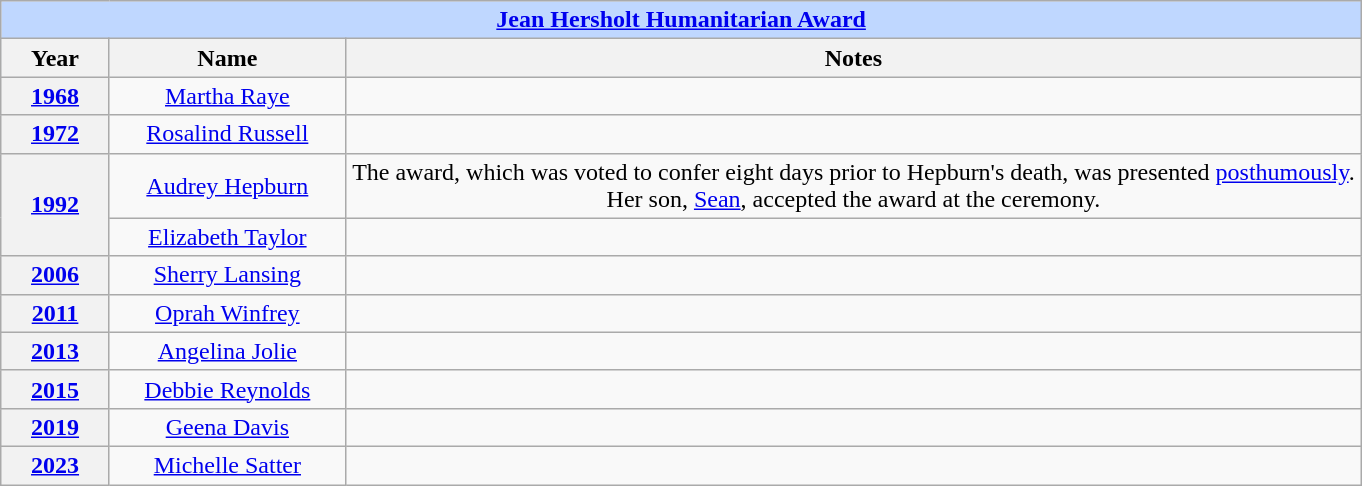<table class="wikitable" style="text-align: center">
<tr ---- bgcolor="#bfd7ff">
<td colspan=3 align=center><strong><a href='#'>Jean Hersholt Humanitarian Award</a></strong></td>
</tr>
<tr ---- bgcolor="#ebf5ff">
<th width="65">Year</th>
<th width="150">Name</th>
<th width="670">Notes</th>
</tr>
<tr>
<th><a href='#'>1968</a></th>
<td><a href='#'>Martha Raye</a></td>
<td></td>
</tr>
<tr>
<th><a href='#'>1972</a></th>
<td><a href='#'>Rosalind Russell</a></td>
<td></td>
</tr>
<tr>
<th rowspan="2"><a href='#'>1992</a><br></th>
<td><a href='#'>Audrey Hepburn</a></td>
<td>The award, which was voted to confer eight days prior to Hepburn's death, was presented <a href='#'>posthumously</a>. Her son, <a href='#'>Sean</a>, accepted the award at the ceremony.</td>
</tr>
<tr>
<td><a href='#'>Elizabeth Taylor</a></td>
<td></td>
</tr>
<tr>
<th><a href='#'>2006</a></th>
<td><a href='#'>Sherry Lansing</a></td>
<td></td>
</tr>
<tr>
<th><a href='#'>2011</a></th>
<td><a href='#'>Oprah Winfrey</a></td>
<td></td>
</tr>
<tr>
<th><a href='#'>2013</a></th>
<td><a href='#'>Angelina Jolie</a></td>
<td></td>
</tr>
<tr>
<th><a href='#'>2015</a></th>
<td><a href='#'>Debbie Reynolds</a></td>
<td></td>
</tr>
<tr>
<th><a href='#'>2019</a></th>
<td><a href='#'>Geena Davis</a></td>
<td></td>
</tr>
<tr>
<th><a href='#'>2023</a></th>
<td><a href='#'>Michelle Satter</a></td>
<td></td>
</tr>
</table>
